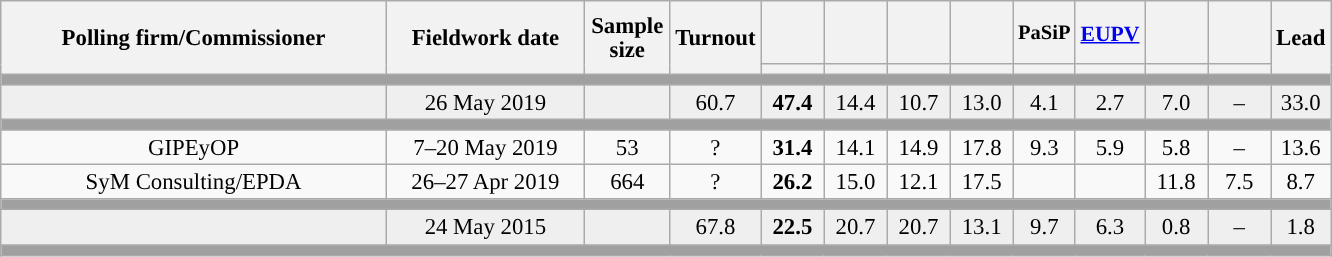<table class="wikitable collapsible collapsed" style="text-align:center; font-size:95%; line-height:16px;">
<tr style="height:42px;">
<th style="width:250px;" rowspan="2">Polling firm/Commissioner</th>
<th style="width:125px;" rowspan="2">Fieldwork date</th>
<th style="width:50px;" rowspan="2">Sample size</th>
<th style="width:45px;" rowspan="2">Turnout</th>
<th style="width:35px;"></th>
<th style="width:35px;"></th>
<th style="width:35px;"></th>
<th style="width:35px;"></th>
<th style="width:35px; font-size:90%;">PaSiP</th>
<th style="width:35px; font-size:95%;"><a href='#'>EUPV</a></th>
<th style="width:35px;"></th>
<th style="width:35px;"></th>
<th style="width:30px;" rowspan="2">Lead</th>
</tr>
<tr>
<th style="color:inherit;background:"></th>
<th style="color:inherit;background:"></th>
<th style="color:inherit;background:"></th>
<th style="color:inherit;background:"></th>
<th style="color:inherit;background:"></th>
<th style="color:inherit;background:"></th>
<th style="color:inherit;background:"></th>
<th style="color:inherit;background:"></th>
</tr>
<tr>
<td colspan="13" style="background:#A0A0A0"></td>
</tr>
<tr style="background:#EFEFEF;">
<td><strong></strong></td>
<td>26 May 2019</td>
<td></td>
<td>60.7</td>
<td><strong>47.4</strong><br></td>
<td>14.4<br></td>
<td>10.7<br></td>
<td>13.0<br></td>
<td>4.1<br></td>
<td>2.7<br></td>
<td>7.0<br></td>
<td>–</td>
<td style="background:">33.0</td>
</tr>
<tr>
<td colspan="13" style="background:#A0A0A0"></td>
</tr>
<tr>
<td>GIPEyOP</td>
<td>7–20 May 2019</td>
<td>53</td>
<td>?</td>
<td><strong>31.4</strong><br></td>
<td>14.1<br></td>
<td>14.9<br></td>
<td>17.8<br></td>
<td>9.3<br></td>
<td>5.9<br></td>
<td>5.8<br></td>
<td>–</td>
<td style="background:">13.6</td>
</tr>
<tr>
<td>SyM Consulting/EPDA</td>
<td>26–27 Apr 2019</td>
<td>664</td>
<td>?</td>
<td><strong>26.2</strong><br></td>
<td>15.0<br></td>
<td>12.1<br></td>
<td>17.5<br></td>
<td></td>
<td></td>
<td>11.8<br></td>
<td>7.5<br></td>
<td style="background:">8.7</td>
</tr>
<tr>
<td colspan="13" style="background:#A0A0A0"></td>
</tr>
<tr style="background:#EFEFEF;">
<td><strong></strong></td>
<td>24 May 2015</td>
<td></td>
<td>67.8</td>
<td><strong>22.5</strong><br></td>
<td>20.7<br></td>
<td>20.7<br></td>
<td>13.1<br></td>
<td>9.7<br></td>
<td>6.3<br></td>
<td>0.8<br></td>
<td>–</td>
<td style="background:">1.8</td>
</tr>
<tr>
<td colspan="13" style="background:#A0A0A0"></td>
</tr>
</table>
